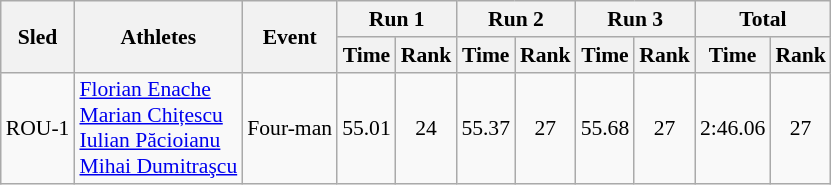<table class="wikitable"  border="1" style="font-size:90%">
<tr>
<th rowspan="2">Sled</th>
<th rowspan="2">Athletes</th>
<th rowspan="2">Event</th>
<th colspan="2">Run 1</th>
<th colspan="2">Run 2</th>
<th colspan="2">Run 3</th>
<th colspan="2">Total</th>
</tr>
<tr>
<th>Time</th>
<th>Rank</th>
<th>Time</th>
<th>Rank</th>
<th>Time</th>
<th>Rank</th>
<th>Time</th>
<th>Rank</th>
</tr>
<tr>
<td align="center">ROU-1</td>
<td><a href='#'>Florian Enache</a><br><a href='#'>Marian Chițescu</a><br><a href='#'>Iulian Păcioianu</a><br><a href='#'>Mihai Dumitraşcu</a></td>
<td>Four-man</td>
<td align="center">55.01</td>
<td align="center">24</td>
<td align="center">55.37</td>
<td align="center">27</td>
<td align="center">55.68</td>
<td align="center">27</td>
<td align="center">2:46.06</td>
<td align="center">27</td>
</tr>
</table>
